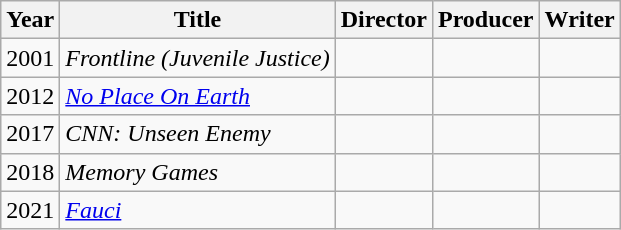<table class="wikitable">
<tr>
<th>Year</th>
<th>Title</th>
<th>Director</th>
<th>Producer</th>
<th>Writer</th>
</tr>
<tr>
<td>2001</td>
<td><em>Frontline (Juvenile Justice)</em></td>
<td></td>
<td></td>
<td></td>
</tr>
<tr>
<td>2012</td>
<td><em><a href='#'>No Place On Earth</a></em></td>
<td></td>
<td></td>
<td></td>
</tr>
<tr>
<td>2017</td>
<td><em>CNN: Unseen Enemy</em></td>
<td></td>
<td></td>
<td></td>
</tr>
<tr>
<td>2018</td>
<td><em>Memory Games</em></td>
<td></td>
<td></td>
<td></td>
</tr>
<tr>
<td>2021</td>
<td><em><a href='#'>Fauci</a></em></td>
<td></td>
<td></td>
<td></td>
</tr>
</table>
